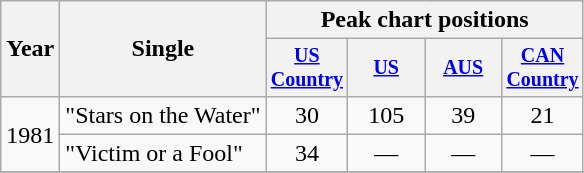<table class="wikitable" style="text-align:center;">
<tr>
<th rowspan="2">Year</th>
<th rowspan="2">Single</th>
<th colspan="4">Peak chart positions</th>
</tr>
<tr style="font-size:smaller;">
<th width="45"><a href='#'>US Country</a></th>
<th width="45"><a href='#'>US</a></th>
<th width="45"><a href='#'>AUS</a></th>
<th width="45"><a href='#'>CAN Country</a></th>
</tr>
<tr>
<td rowspan="2">1981</td>
<td align="left">"Stars on the Water"</td>
<td>30</td>
<td>105</td>
<td>39</td>
<td>21</td>
</tr>
<tr>
<td align="left">"Victim or a Fool"</td>
<td>34</td>
<td>—</td>
<td>—</td>
<td>—</td>
</tr>
<tr>
</tr>
</table>
